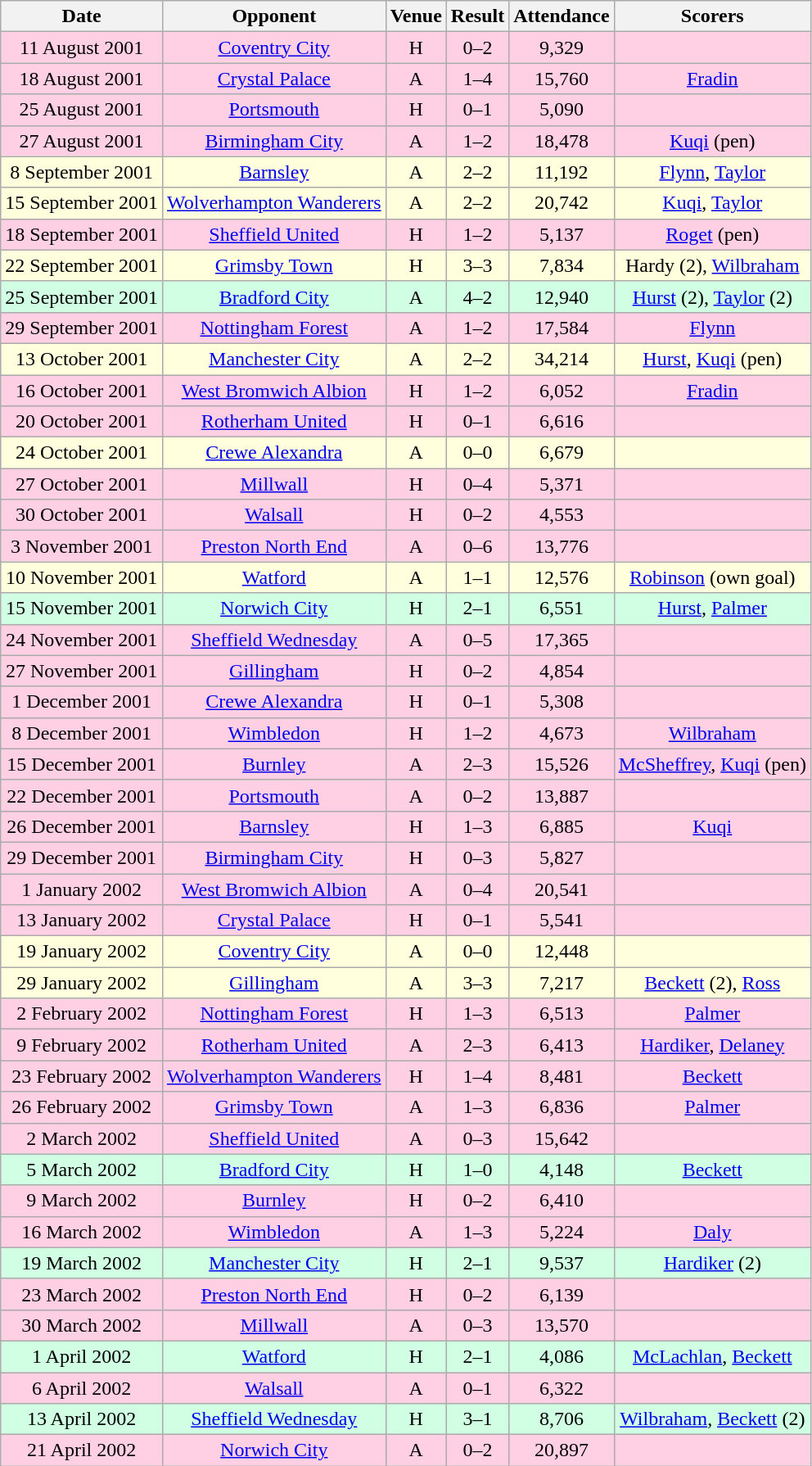<table class="wikitable sortable" style="font-size:100%; text-align:center">
<tr>
<th>Date</th>
<th>Opponent</th>
<th>Venue</th>
<th>Result</th>
<th>Attendance</th>
<th>Scorers</th>
</tr>
<tr style="background-color: #ffd0e3;">
<td>11 August 2001</td>
<td><a href='#'>Coventry City</a></td>
<td>H</td>
<td>0–2</td>
<td>9,329</td>
<td></td>
</tr>
<tr style="background-color: #ffd0e3;">
<td>18 August 2001</td>
<td><a href='#'>Crystal Palace</a></td>
<td>A</td>
<td>1–4</td>
<td>15,760</td>
<td><a href='#'>Fradin</a></td>
</tr>
<tr style="background-color: #ffd0e3;">
<td>25 August 2001</td>
<td><a href='#'>Portsmouth</a></td>
<td>H</td>
<td>0–1</td>
<td>5,090</td>
<td></td>
</tr>
<tr style="background-color: #ffd0e3;">
<td>27 August 2001</td>
<td><a href='#'>Birmingham City</a></td>
<td>A</td>
<td>1–2</td>
<td>18,478</td>
<td><a href='#'>Kuqi</a> (pen)</td>
</tr>
<tr style="background-color: #ffffdd;">
<td>8 September 2001</td>
<td><a href='#'>Barnsley</a></td>
<td>A</td>
<td>2–2</td>
<td>11,192</td>
<td><a href='#'>Flynn</a>, <a href='#'>Taylor</a></td>
</tr>
<tr style="background-color: #ffffdd;">
<td>15 September 2001</td>
<td><a href='#'>Wolverhampton Wanderers</a></td>
<td>A</td>
<td>2–2</td>
<td>20,742</td>
<td><a href='#'>Kuqi</a>, <a href='#'>Taylor</a></td>
</tr>
<tr style="background-color: #ffd0e3;">
<td>18 September 2001</td>
<td><a href='#'>Sheffield United</a></td>
<td>H</td>
<td>1–2</td>
<td>5,137</td>
<td><a href='#'>Roget</a> (pen)</td>
</tr>
<tr style="background-color: #ffffdd;">
<td>22 September 2001</td>
<td><a href='#'>Grimsby Town</a></td>
<td>H</td>
<td>3–3</td>
<td>7,834</td>
<td>Hardy (2), <a href='#'>Wilbraham</a></td>
</tr>
<tr style="background-color: #d0ffe3;">
<td>25 September 2001</td>
<td><a href='#'>Bradford City</a></td>
<td>A</td>
<td>4–2</td>
<td>12,940</td>
<td><a href='#'>Hurst</a> (2), <a href='#'>Taylor</a> (2)</td>
</tr>
<tr style="background-color: #ffd0e3;">
<td>29 September 2001</td>
<td><a href='#'>Nottingham Forest</a></td>
<td>A</td>
<td>1–2</td>
<td>17,584</td>
<td><a href='#'>Flynn</a></td>
</tr>
<tr style="background-color: #ffffdd;">
<td>13 October 2001</td>
<td><a href='#'>Manchester City</a></td>
<td>A</td>
<td>2–2</td>
<td>34,214</td>
<td><a href='#'>Hurst</a>, <a href='#'>Kuqi</a> (pen)</td>
</tr>
<tr style="background-color: #ffd0e3;">
<td>16 October 2001</td>
<td><a href='#'>West Bromwich Albion</a></td>
<td>H</td>
<td>1–2</td>
<td>6,052</td>
<td><a href='#'>Fradin</a></td>
</tr>
<tr style="background-color: #ffd0e3;">
<td>20 October 2001</td>
<td><a href='#'>Rotherham United</a></td>
<td>H</td>
<td>0–1</td>
<td>6,616</td>
<td></td>
</tr>
<tr style="background-color: #ffffdd;">
<td>24 October 2001</td>
<td><a href='#'>Crewe Alexandra</a></td>
<td>A</td>
<td>0–0</td>
<td>6,679</td>
<td></td>
</tr>
<tr style="background-color: #ffd0e3;">
<td>27 October 2001</td>
<td><a href='#'>Millwall</a></td>
<td>H</td>
<td>0–4</td>
<td>5,371</td>
<td></td>
</tr>
<tr style="background-color: #ffd0e3;">
<td>30 October 2001</td>
<td><a href='#'>Walsall</a></td>
<td>H</td>
<td>0–2</td>
<td>4,553</td>
<td></td>
</tr>
<tr style="background-color: #ffd0e3;">
<td>3 November 2001</td>
<td><a href='#'>Preston North End</a></td>
<td>A</td>
<td>0–6</td>
<td>13,776</td>
<td></td>
</tr>
<tr style="background-color: #ffffdd;">
<td>10 November 2001</td>
<td><a href='#'>Watford</a></td>
<td>A</td>
<td>1–1</td>
<td>12,576</td>
<td><a href='#'>Robinson</a> (own goal)</td>
</tr>
<tr style="background-color: #d0ffe3;">
<td>15 November 2001</td>
<td><a href='#'>Norwich City</a></td>
<td>H</td>
<td>2–1</td>
<td>6,551</td>
<td><a href='#'>Hurst</a>, <a href='#'>Palmer</a></td>
</tr>
<tr style="background-color: #ffd0e3;">
<td>24 November 2001</td>
<td><a href='#'>Sheffield Wednesday</a></td>
<td>A</td>
<td>0–5</td>
<td>17,365</td>
<td></td>
</tr>
<tr style="background-color: #ffd0e3;">
<td>27 November 2001</td>
<td><a href='#'>Gillingham</a></td>
<td>H</td>
<td>0–2</td>
<td>4,854</td>
<td></td>
</tr>
<tr style="background-color: #ffd0e3;">
<td>1 December 2001</td>
<td><a href='#'>Crewe Alexandra</a></td>
<td>H</td>
<td>0–1</td>
<td>5,308</td>
<td></td>
</tr>
<tr style="background-color: #ffd0e3;">
<td>8 December 2001</td>
<td><a href='#'>Wimbledon</a></td>
<td>H</td>
<td>1–2</td>
<td>4,673</td>
<td><a href='#'>Wilbraham</a></td>
</tr>
<tr style="background-color: #ffd0e3;">
<td>15 December 2001</td>
<td><a href='#'>Burnley</a></td>
<td>A</td>
<td>2–3</td>
<td>15,526</td>
<td><a href='#'>McSheffrey</a>, <a href='#'>Kuqi</a> (pen)</td>
</tr>
<tr style="background-color: #ffd0e3;">
<td>22 December 2001</td>
<td><a href='#'>Portsmouth</a></td>
<td>A</td>
<td>0–2</td>
<td>13,887</td>
<td></td>
</tr>
<tr style="background-color: #ffd0e3;">
<td>26 December 2001</td>
<td><a href='#'>Barnsley</a></td>
<td>H</td>
<td>1–3</td>
<td>6,885</td>
<td><a href='#'>Kuqi</a></td>
</tr>
<tr style="background-color: #ffd0e3;">
<td>29 December 2001</td>
<td><a href='#'>Birmingham City</a></td>
<td>H</td>
<td>0–3</td>
<td>5,827</td>
<td></td>
</tr>
<tr style="background-color: #ffd0e3;">
<td>1 January 2002</td>
<td><a href='#'>West Bromwich Albion</a></td>
<td>A</td>
<td>0–4</td>
<td>20,541</td>
<td></td>
</tr>
<tr style="background-color: #ffd0e3;">
<td>13 January 2002</td>
<td><a href='#'>Crystal Palace</a></td>
<td>H</td>
<td>0–1</td>
<td>5,541</td>
<td></td>
</tr>
<tr style="background-color: #ffffdd;">
<td>19 January 2002</td>
<td><a href='#'>Coventry City</a></td>
<td>A</td>
<td>0–0</td>
<td>12,448</td>
<td></td>
</tr>
<tr style="background-color: #ffffdd;">
<td>29 January 2002</td>
<td><a href='#'>Gillingham</a></td>
<td>A</td>
<td>3–3</td>
<td>7,217</td>
<td><a href='#'>Beckett</a> (2), <a href='#'>Ross</a></td>
</tr>
<tr style="background-color: #ffd0e3;">
<td>2 February 2002</td>
<td><a href='#'>Nottingham Forest</a></td>
<td>H</td>
<td>1–3</td>
<td>6,513</td>
<td><a href='#'>Palmer</a></td>
</tr>
<tr style="background-color: #ffd0e3;">
<td>9 February 2002</td>
<td><a href='#'>Rotherham United</a></td>
<td>A</td>
<td>2–3</td>
<td>6,413</td>
<td><a href='#'>Hardiker</a>, <a href='#'>Delaney</a></td>
</tr>
<tr style="background-color: #ffd0e3;">
<td>23 February 2002</td>
<td><a href='#'>Wolverhampton Wanderers</a></td>
<td>H</td>
<td>1–4</td>
<td>8,481</td>
<td><a href='#'>Beckett</a></td>
</tr>
<tr style="background-color: #ffd0e3;">
<td>26 February 2002</td>
<td><a href='#'>Grimsby Town</a></td>
<td>A</td>
<td>1–3</td>
<td>6,836</td>
<td><a href='#'>Palmer</a></td>
</tr>
<tr style="background-color: #ffd0e3;">
<td>2 March 2002</td>
<td><a href='#'>Sheffield United</a></td>
<td>A</td>
<td>0–3</td>
<td>15,642</td>
<td></td>
</tr>
<tr style="background-color: #d0ffe3;">
<td>5 March 2002</td>
<td><a href='#'>Bradford City</a></td>
<td>H</td>
<td>1–0</td>
<td>4,148</td>
<td><a href='#'>Beckett</a></td>
</tr>
<tr style="background-color: #ffd0e3;">
<td>9 March 2002</td>
<td><a href='#'>Burnley</a></td>
<td>H</td>
<td>0–2</td>
<td>6,410</td>
<td></td>
</tr>
<tr style="background-color: #ffd0e3;">
<td>16 March 2002</td>
<td><a href='#'>Wimbledon</a></td>
<td>A</td>
<td>1–3</td>
<td>5,224</td>
<td><a href='#'>Daly</a></td>
</tr>
<tr style="background-color: #d0ffe3;">
<td>19 March 2002</td>
<td><a href='#'>Manchester City</a></td>
<td>H</td>
<td>2–1</td>
<td>9,537</td>
<td><a href='#'>Hardiker</a> (2)</td>
</tr>
<tr style="background-color: #ffd0e3;">
<td>23 March 2002</td>
<td><a href='#'>Preston North End</a></td>
<td>H</td>
<td>0–2</td>
<td>6,139</td>
<td></td>
</tr>
<tr style="background-color: #ffd0e3;">
<td>30 March 2002</td>
<td><a href='#'>Millwall</a></td>
<td>A</td>
<td>0–3</td>
<td>13,570</td>
<td></td>
</tr>
<tr style="background-color: #d0ffe3;">
<td>1 April 2002</td>
<td><a href='#'>Watford</a></td>
<td>H</td>
<td>2–1</td>
<td>4,086</td>
<td><a href='#'>McLachlan</a>, <a href='#'>Beckett</a></td>
</tr>
<tr style="background-color: #ffd0e3;">
<td>6 April 2002</td>
<td><a href='#'>Walsall</a></td>
<td>A</td>
<td>0–1</td>
<td>6,322</td>
<td></td>
</tr>
<tr style="background-color: #d0ffe3;">
<td>13 April 2002</td>
<td><a href='#'>Sheffield Wednesday</a></td>
<td>H</td>
<td>3–1</td>
<td>8,706</td>
<td><a href='#'>Wilbraham</a>, <a href='#'>Beckett</a> (2)</td>
</tr>
<tr style="background-color: #ffd0e3;">
<td>21 April 2002</td>
<td><a href='#'>Norwich City</a></td>
<td>A</td>
<td>0–2</td>
<td>20,897</td>
<td></td>
</tr>
</table>
